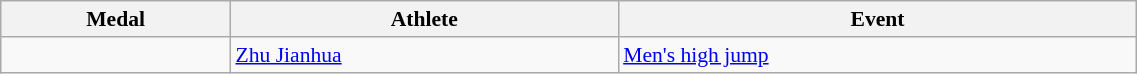<table class="wikitable" style="font-size:90%" width=60%>
<tr>
<th>Medal</th>
<th>Athlete</th>
<th>Event</th>
</tr>
<tr>
<td></td>
<td><a href='#'>Zhu Jianhua</a></td>
<td><a href='#'>Men's high jump</a></td>
</tr>
</table>
